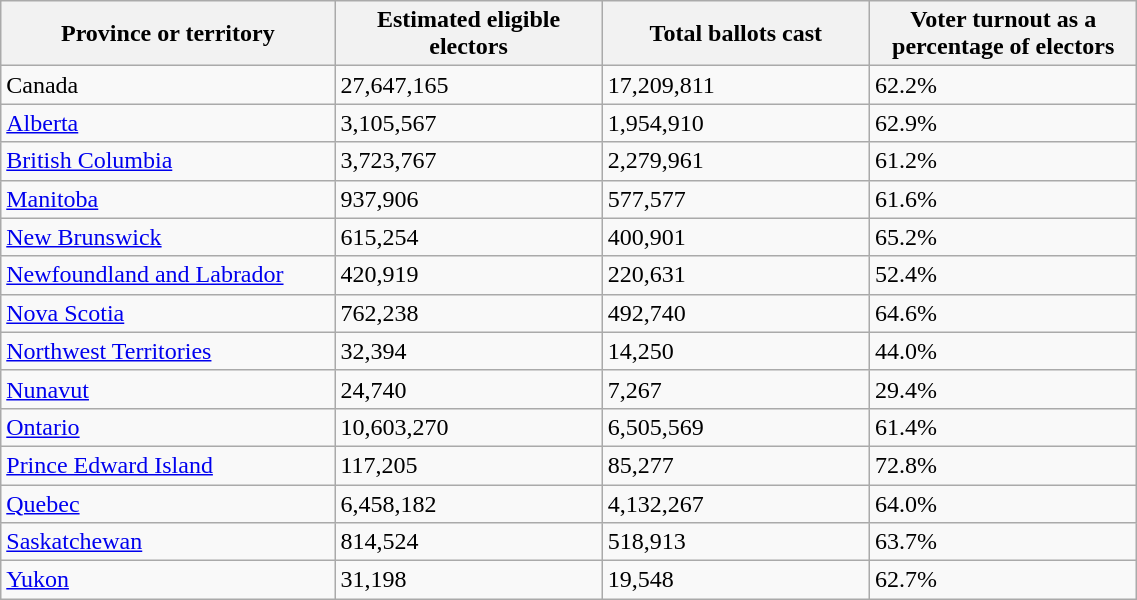<table class="wikitable sortable sticky-header" width="60%" cellpadding="6" style="border:1px solid #cccccc;">
<tr>
<th width="25%" style="text-align: center;">Province or territory</th>
<th width="20%">Estimated eligible electors</th>
<th width="20%">Total ballots cast</th>
<th width="20%">Voter turnout as a percentage of electors</th>
</tr>
<tr>
<td>Canada</td>
<td>27,647,165</td>
<td>17,209,811</td>
<td>62.2%</td>
</tr>
<tr>
<td><a href='#'>Alberta</a></td>
<td>3,105,567</td>
<td>1,954,910</td>
<td>62.9%</td>
</tr>
<tr>
<td><a href='#'>British Columbia</a></td>
<td>3,723,767</td>
<td>2,279,961</td>
<td>61.2%</td>
</tr>
<tr>
<td><a href='#'>Manitoba</a></td>
<td>937,906</td>
<td>577,577</td>
<td>61.6%</td>
</tr>
<tr>
<td><a href='#'>New Brunswick</a></td>
<td>615,254</td>
<td>400,901</td>
<td>65.2%</td>
</tr>
<tr>
<td><a href='#'>Newfoundland and Labrador</a></td>
<td>420,919</td>
<td>220,631</td>
<td>52.4%</td>
</tr>
<tr>
<td><a href='#'>Nova Scotia</a></td>
<td>762,238</td>
<td>492,740</td>
<td>64.6%</td>
</tr>
<tr>
<td><a href='#'>Northwest Territories</a></td>
<td>32,394</td>
<td>14,250</td>
<td>44.0%</td>
</tr>
<tr>
<td><a href='#'>Nunavut</a></td>
<td>24,740</td>
<td>7,267</td>
<td>29.4%</td>
</tr>
<tr>
<td><a href='#'>Ontario</a></td>
<td>10,603,270</td>
<td>6,505,569</td>
<td>61.4%</td>
</tr>
<tr>
<td><a href='#'>Prince Edward Island</a></td>
<td>117,205</td>
<td>85,277</td>
<td>72.8%</td>
</tr>
<tr>
<td><a href='#'>Quebec</a></td>
<td>6,458,182</td>
<td>4,132,267</td>
<td>64.0%</td>
</tr>
<tr>
<td><a href='#'>Saskatchewan</a></td>
<td>814,524</td>
<td>518,913</td>
<td>63.7%</td>
</tr>
<tr>
<td><a href='#'>Yukon</a></td>
<td>31,198</td>
<td>19,548</td>
<td>62.7%</td>
</tr>
</table>
